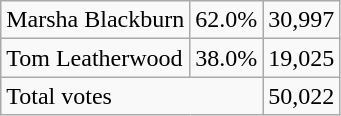<table class="wikitable">
<tr>
<td>Marsha Blackburn</td>
<td>62.0%</td>
<td>30,997</td>
</tr>
<tr>
<td>Tom Leatherwood</td>
<td>38.0%</td>
<td>19,025</td>
</tr>
<tr>
<td colspan="2">Total votes</td>
<td>50,022</td>
</tr>
</table>
